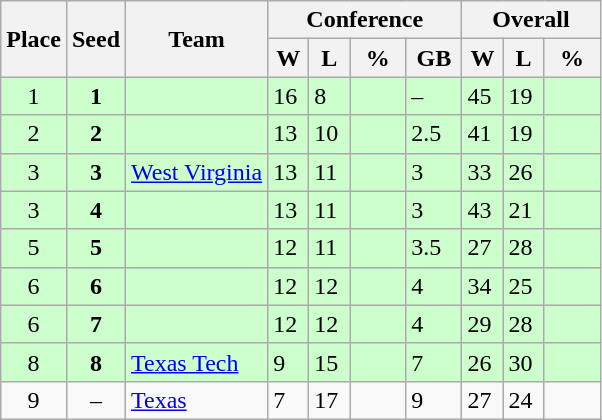<table class="wikitable">
<tr>
<th rowspan ="2">Place</th>
<th rowspan ="2">Seed</th>
<th rowspan ="2">Team</th>
<th colspan = "4">Conference</th>
<th colspan = "3">Overall</th>
</tr>
<tr>
<th scope="col" style="width: 20px;">W</th>
<th scope="col" style="width: 20px;">L</th>
<th scope="col" style="width: 30px;">%</th>
<th scope="col" style="width: 30px;">GB</th>
<th scope="col" style="width: 20px;">W</th>
<th scope="col" style="width: 20px;">L</th>
<th scope="col" style="width: 30px;">%</th>
</tr>
<tr bgcolor=#ccffcc>
<td style="text-align:center;">1</td>
<td style="text-align:center;"><strong>1</strong></td>
<td></td>
<td>16</td>
<td>8</td>
<td></td>
<td>–</td>
<td>45</td>
<td>19</td>
<td></td>
</tr>
<tr bgcolor=#ccffcc>
<td style="text-align:center;">2</td>
<td style="text-align:center;"><strong>2</strong></td>
<td></td>
<td>13</td>
<td>10</td>
<td></td>
<td>2.5</td>
<td>41</td>
<td>19</td>
<td></td>
</tr>
<tr bgcolor=#ccffcc>
<td style="text-align:center;">3</td>
<td style="text-align:center;"><strong>3</strong></td>
<td><a href='#'>West Virginia</a></td>
<td>13</td>
<td>11</td>
<td></td>
<td>3</td>
<td>33</td>
<td>26</td>
<td></td>
</tr>
<tr bgcolor=#ccffcc>
<td style="text-align:center;">3</td>
<td style="text-align:center;"><strong>4</strong></td>
<td></td>
<td>13</td>
<td>11</td>
<td></td>
<td>3</td>
<td>43</td>
<td>21</td>
<td></td>
</tr>
<tr bgcolor=#ccffcc>
<td style="text-align:center;">5</td>
<td style="text-align:center;"><strong>5</strong></td>
<td></td>
<td>12</td>
<td>11</td>
<td></td>
<td>3.5</td>
<td>27</td>
<td>28</td>
<td></td>
</tr>
<tr bgcolor=#ccffcc>
<td style="text-align:center;">6</td>
<td style="text-align:center;"><strong>6</strong></td>
<td></td>
<td>12</td>
<td>12</td>
<td></td>
<td>4</td>
<td>34</td>
<td>25</td>
<td></td>
</tr>
<tr bgcolor=#ccffcc>
<td style="text-align:center;">6</td>
<td style="text-align:center;"><strong>7</strong></td>
<td></td>
<td>12</td>
<td>12</td>
<td></td>
<td>4</td>
<td>29</td>
<td>28</td>
<td></td>
</tr>
<tr bgcolor=#ccffcc>
<td style="text-align:center;">8</td>
<td style="text-align:center;"><strong>8</strong></td>
<td><a href='#'>Texas Tech</a></td>
<td>9</td>
<td>15</td>
<td></td>
<td>7</td>
<td>26</td>
<td>30</td>
<td></td>
</tr>
<tr>
<td style="text-align:center;">9</td>
<td style="text-align:center;">–</td>
<td><a href='#'>Texas</a></td>
<td>7</td>
<td>17</td>
<td></td>
<td>9</td>
<td>27</td>
<td>24</td>
<td></td>
</tr>
</table>
